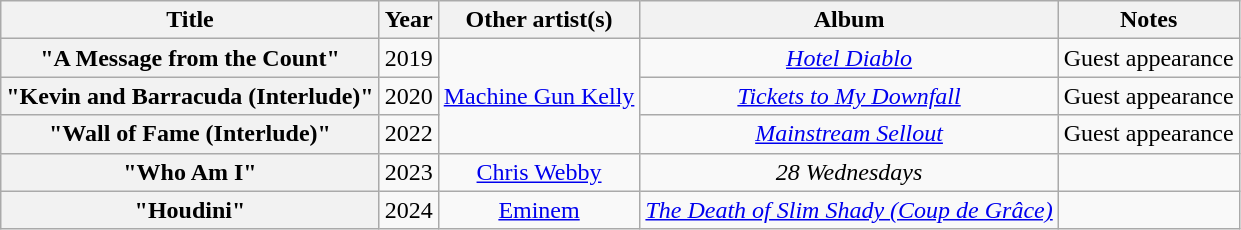<table class="wikitable plainrowheaders" style="text-align:center;">
<tr>
<th scope="col">Title</th>
<th scope="col">Year</th>
<th scope="col">Other artist(s)</th>
<th scope="col">Album</th>
<th scope="col">Notes</th>
</tr>
<tr>
<th scope="row">"A Message from the Count"</th>
<td>2019</td>
<td rowspan="3"><a href='#'>Machine Gun Kelly</a></td>
<td><em><a href='#'>Hotel Diablo</a></em></td>
<td>Guest appearance</td>
</tr>
<tr>
<th scope="row">"Kevin and Barracuda (Interlude)"</th>
<td>2020</td>
<td><em><a href='#'>Tickets to My Downfall</a></em></td>
<td>Guest appearance</td>
</tr>
<tr>
<th scope="row">"Wall of Fame (Interlude)"</th>
<td>2022</td>
<td><em><a href='#'>Mainstream Sellout</a></em></td>
<td>Guest appearance</td>
</tr>
<tr>
<th scope="row">"Who Am I"</th>
<td>2023</td>
<td><a href='#'>Chris Webby</a></td>
<td><em>28 Wednesdays</em></td>
<td></td>
</tr>
<tr>
<th scope="row">"Houdini"</th>
<td>2024</td>
<td><a href='#'>Eminem</a></td>
<td><em><a href='#'>The Death of Slim Shady (Coup de Grâce)</a></em></td>
<td></td>
</tr>
</table>
